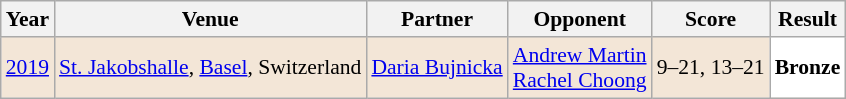<table class="sortable wikitable" style="font-size: 90%;">
<tr>
<th>Year</th>
<th>Venue</th>
<th>Partner</th>
<th>Opponent</th>
<th>Score</th>
<th>Result</th>
</tr>
<tr style="background:#F3E6D7">
<td align="center"><a href='#'>2019</a></td>
<td align="left"><a href='#'>St. Jakobshalle</a>, <a href='#'>Basel</a>, Switzerland</td>
<td> <a href='#'>Daria Bujnicka</a></td>
<td align="left"> <a href='#'>Andrew Martin</a><br> <a href='#'>Rachel Choong</a></td>
<td align="left">9–21, 13–21</td>
<td style="text-align:left; background:white"> <strong>Bronze</strong></td>
</tr>
</table>
